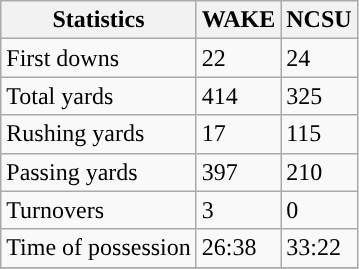<table class="wikitable">
<tr>
<th>Statistics</th>
<th>WAKE</th>
<th>NCSU</th>
</tr>
<tr>
<td>First downs</td>
<td>22</td>
<td>24</td>
</tr>
<tr>
<td>Total yards</td>
<td>414</td>
<td>325</td>
</tr>
<tr>
<td>Rushing yards</td>
<td>17</td>
<td>115</td>
</tr>
<tr>
<td>Passing yards</td>
<td>397</td>
<td>210</td>
</tr>
<tr>
<td>Turnovers</td>
<td>3</td>
<td>0</td>
</tr>
<tr>
<td>Time of possession</td>
<td>26:38</td>
<td>33:22</td>
</tr>
<tr>
</tr>
</table>
